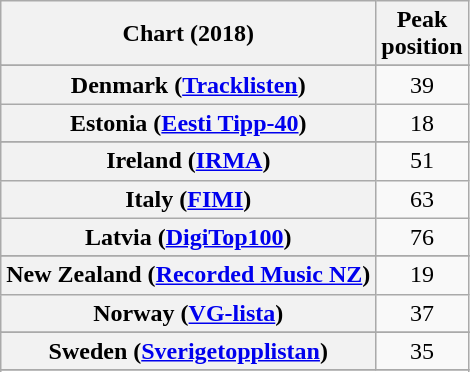<table class="wikitable sortable plainrowheaders" style="text-align:center">
<tr>
<th scope="col">Chart (2018)</th>
<th scope="col">Peak<br> position</th>
</tr>
<tr>
</tr>
<tr>
</tr>
<tr>
</tr>
<tr>
<th scope="row">Denmark (<a href='#'>Tracklisten</a>)</th>
<td>39</td>
</tr>
<tr>
<th scope="row">Estonia (<a href='#'>Eesti Tipp-40</a>)</th>
<td>18</td>
</tr>
<tr>
</tr>
<tr>
</tr>
<tr>
<th scope="row">Ireland (<a href='#'>IRMA</a>)</th>
<td>51</td>
</tr>
<tr>
<th scope="row">Italy (<a href='#'>FIMI</a>)</th>
<td>63</td>
</tr>
<tr>
<th scope="row">Latvia (<a href='#'>DigiTop100</a>)</th>
<td>76</td>
</tr>
<tr>
</tr>
<tr>
<th scope="row">New Zealand (<a href='#'>Recorded Music NZ</a>)</th>
<td>19</td>
</tr>
<tr>
<th scope="row">Norway (<a href='#'>VG-lista</a>)</th>
<td>37</td>
</tr>
<tr>
</tr>
<tr>
<th scope="row">Sweden (<a href='#'>Sverigetopplistan</a>)</th>
<td>35</td>
</tr>
<tr>
</tr>
<tr>
</tr>
<tr>
</tr>
<tr>
</tr>
<tr>
</tr>
<tr>
</tr>
</table>
